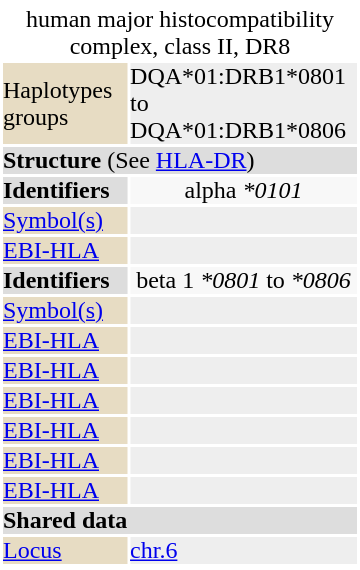<table id="drugInfoBox" style="float: right; clear: right; margin: 0 0 0.5em 1em; background: #ffffff;" class="toccolours" border=0 cellpadding=0 align=right width="240px">
<tr>
<td align="center" colspan="2"></td>
</tr>
<tr>
<td align="center" colspan="2"><div>human major histocompatibility complex, class II, DR8</div></td>
</tr>
<tr>
<td bgcolor="#e7dcc3">Haplotypes groups</td>
<td bgcolor="#eeeeee">DQA*01:DRB1*0801 to<br>DQA*01:DRB1*0806</td>
</tr>
<tr>
<td colspan="2" bgcolor="#dddddd"><strong>Structure</strong> (See <a href='#'>HLA-DR</a>)</td>
</tr>
<tr style="background:#f8f8f8">
<td bgcolor="#dddddd"><strong>Identifiers</strong></td>
<td align="center"><div>alpha <em>*0101</em></div></td>
</tr>
<tr>
<td bgcolor="#e7dcc3"><a href='#'>Symbol(s)</a></td>
<td bgcolor="#eeeeee"></td>
</tr>
<tr>
<td bgcolor="#e7dcc3"><a href='#'>EBI-HLA</a></td>
<td bgcolor="#eeeeee"></td>
</tr>
<tr style="background:#f8f8f8">
<td bgcolor="#dddddd"><strong>Identifiers</strong></td>
<td align="center"><div>beta 1 <em>*0801</em> to <em>*0806</em></div></td>
</tr>
<tr>
<td bgcolor="#e7dcc3"><a href='#'>Symbol(s)</a></td>
<td bgcolor="#eeeeee"></td>
</tr>
<tr>
<td bgcolor="#e7dcc3"><a href='#'>EBI-HLA</a></td>
<td bgcolor="#eeeeee"></td>
</tr>
<tr>
<td bgcolor="#e7dcc3"><a href='#'>EBI-HLA</a></td>
<td bgcolor="#eeeeee"></td>
</tr>
<tr>
<td bgcolor="#e7dcc3"><a href='#'>EBI-HLA</a></td>
<td bgcolor="#eeeeee"></td>
</tr>
<tr>
<td bgcolor="#e7dcc3"><a href='#'>EBI-HLA</a></td>
<td bgcolor="#eeeeee"></td>
</tr>
<tr>
<td bgcolor="#e7dcc3"><a href='#'>EBI-HLA</a></td>
<td bgcolor="#eeeeee"></td>
</tr>
<tr>
<td bgcolor="#e7dcc3"><a href='#'>EBI-HLA</a></td>
<td bgcolor="#eeeeee"></td>
</tr>
<tr>
<td colspan="2" bgcolor="#dddddd"><strong>Shared data</strong></td>
</tr>
<tr>
<td bgcolor="#e7dcc3"><a href='#'>Locus</a></td>
<td bgcolor="#eeeeee"><a href='#'>chr.6</a> <em></em></td>
</tr>
<tr>
</tr>
</table>
